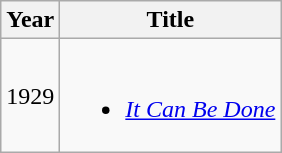<table class="wikitable sortable">
<tr>
<th>Year</th>
<th>Title</th>
</tr>
<tr>
<td>1929</td>
<td><br><ul><li><em><a href='#'>It Can Be Done</a></em></li></ul></td>
</tr>
</table>
